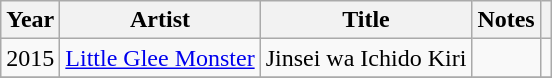<table class="wikitable">
<tr>
<th>Year</th>
<th>Artist</th>
<th>Title</th>
<th>Notes</th>
<th></th>
</tr>
<tr>
<td>2015</td>
<td><a href='#'>Little Glee Monster</a></td>
<td>Jinsei wa Ichido Kiri</td>
<td></td>
<td></td>
</tr>
<tr>
</tr>
</table>
